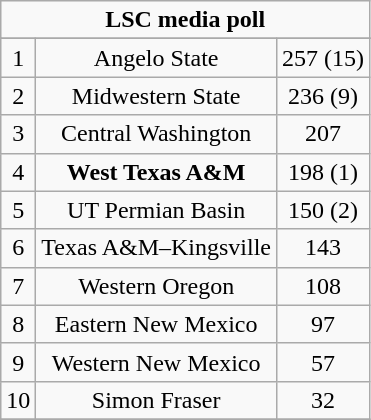<table class="wikitable" style="display: inline-table;">
<tr>
<td align="center" Colspan="3"><strong>LSC media poll</strong></td>
</tr>
<tr align="center">
</tr>
<tr align="center">
<td>1</td>
<td>Angelo State</td>
<td>257 (15)</td>
</tr>
<tr align="center">
<td>2</td>
<td>Midwestern State</td>
<td>236 (9)</td>
</tr>
<tr align="center">
<td>3</td>
<td>Central Washington</td>
<td>207</td>
</tr>
<tr align="center">
<td>4</td>
<td><strong>West Texas A&M</strong></td>
<td>198 (1)</td>
</tr>
<tr align="center">
<td>5</td>
<td>UT Permian Basin</td>
<td>150 (2)</td>
</tr>
<tr align="center">
<td>6</td>
<td>Texas A&M–Kingsville</td>
<td>143</td>
</tr>
<tr align="center">
<td>7</td>
<td>Western Oregon</td>
<td>108</td>
</tr>
<tr align="center">
<td>8</td>
<td>Eastern New Mexico</td>
<td>97</td>
</tr>
<tr align="center">
<td>9</td>
<td>Western New Mexico</td>
<td>57</td>
</tr>
<tr align="center">
<td>10</td>
<td>Simon Fraser</td>
<td>32</td>
</tr>
<tr>
</tr>
</table>
